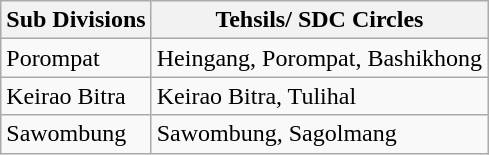<table class="wikitable">
<tr>
<th>Sub Divisions</th>
<th>Tehsils/ SDC Circles</th>
</tr>
<tr>
<td>Porompat</td>
<td>Heingang, Porompat, Bashikhong</td>
</tr>
<tr>
<td>Keirao Bitra</td>
<td>Keirao Bitra, Tulihal</td>
</tr>
<tr>
<td>Sawombung</td>
<td>Sawombung, Sagolmang</td>
</tr>
</table>
